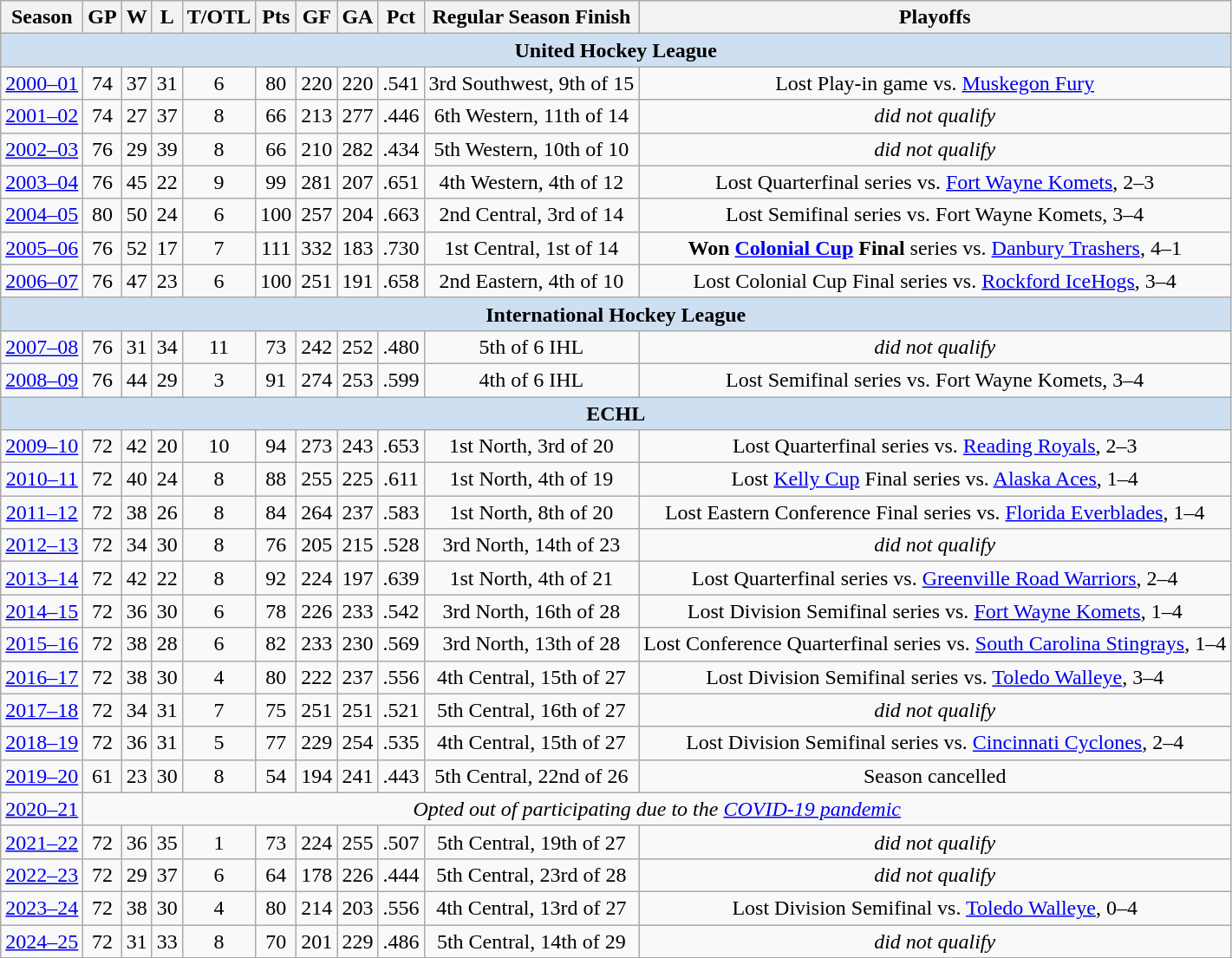<table class="wikitable" style="text-align:center;">
<tr>
<th>Season</th>
<th>GP</th>
<th>W</th>
<th>L</th>
<th>T/OTL</th>
<th>Pts</th>
<th>GF</th>
<th>GA</th>
<th>Pct</th>
<th>Regular Season Finish</th>
<th>Playoffs</th>
</tr>
<tr>
<td colspan=20 style="background:#cedff2"><strong>United Hockey League</strong></td>
</tr>
<tr>
<td><a href='#'>2000–01</a></td>
<td>74</td>
<td>37</td>
<td>31</td>
<td>6</td>
<td>80</td>
<td>220</td>
<td>220</td>
<td>.541</td>
<td>3rd Southwest, 9th of 15</td>
<td>Lost Play-in game vs. <a href='#'>Muskegon Fury</a></td>
</tr>
<tr>
<td><a href='#'>2001–02</a></td>
<td>74</td>
<td>27</td>
<td>37</td>
<td>8</td>
<td>66</td>
<td>213</td>
<td>277</td>
<td>.446</td>
<td>6th Western, 11th of 14</td>
<td><em>did not qualify</em></td>
</tr>
<tr>
<td><a href='#'>2002–03</a></td>
<td>76</td>
<td>29</td>
<td>39</td>
<td>8</td>
<td>66</td>
<td>210</td>
<td>282</td>
<td>.434</td>
<td>5th Western, 10th of 10</td>
<td><em>did not qualify</em></td>
</tr>
<tr>
<td><a href='#'>2003–04</a></td>
<td>76</td>
<td>45</td>
<td>22</td>
<td>9</td>
<td>99</td>
<td>281</td>
<td>207</td>
<td>.651</td>
<td>4th Western, 4th of 12</td>
<td>Lost Quarterfinal series vs. <a href='#'>Fort Wayne Komets</a>, 2–3</td>
</tr>
<tr>
<td><a href='#'>2004–05</a></td>
<td>80</td>
<td>50</td>
<td>24</td>
<td>6</td>
<td>100</td>
<td>257</td>
<td>204</td>
<td>.663</td>
<td>2nd Central, 3rd of 14</td>
<td>Lost Semifinal series vs. Fort Wayne Komets, 3–4</td>
</tr>
<tr>
<td><a href='#'>2005–06</a></td>
<td>76</td>
<td>52</td>
<td>17</td>
<td>7</td>
<td>111</td>
<td>332</td>
<td>183</td>
<td>.730</td>
<td>1st Central, 1st of 14</td>
<td><strong>Won <a href='#'>Colonial Cup</a> Final</strong> series vs. <a href='#'>Danbury Trashers</a>, 4–1</td>
</tr>
<tr>
<td><a href='#'>2006–07</a></td>
<td>76</td>
<td>47</td>
<td>23</td>
<td>6</td>
<td>100</td>
<td>251</td>
<td>191</td>
<td>.658</td>
<td>2nd Eastern, 4th of 10</td>
<td>Lost Colonial Cup Final series vs. <a href='#'>Rockford IceHogs</a>, 3–4</td>
</tr>
<tr>
<td colspan=20 style="background:#cedff2"><strong>International Hockey League</strong></td>
</tr>
<tr>
<td><a href='#'>2007–08</a></td>
<td>76</td>
<td>31</td>
<td>34</td>
<td>11</td>
<td>73</td>
<td>242</td>
<td>252</td>
<td>.480</td>
<td>5th of 6 IHL</td>
<td><em>did not qualify</em></td>
</tr>
<tr>
<td><a href='#'>2008–09</a></td>
<td>76</td>
<td>44</td>
<td>29</td>
<td>3</td>
<td>91</td>
<td>274</td>
<td>253</td>
<td>.599</td>
<td>4th of 6 IHL</td>
<td>Lost Semifinal series vs. Fort Wayne Komets, 3–4</td>
</tr>
<tr>
<td colspan=20 style="background:#cedff2"><strong>ECHL</strong></td>
</tr>
<tr>
<td><a href='#'>2009–10</a></td>
<td>72</td>
<td>42</td>
<td>20</td>
<td>10</td>
<td>94</td>
<td>273</td>
<td>243</td>
<td>.653</td>
<td>1st North, 3rd of 20</td>
<td>Lost Quarterfinal series vs. <a href='#'>Reading Royals</a>, 2–3</td>
</tr>
<tr>
<td><a href='#'>2010–11</a></td>
<td>72</td>
<td>40</td>
<td>24</td>
<td>8</td>
<td>88</td>
<td>255</td>
<td>225</td>
<td>.611</td>
<td>1st North, 4th of 19</td>
<td>Lost <a href='#'>Kelly Cup</a> Final series vs. <a href='#'>Alaska Aces</a>, 1–4</td>
</tr>
<tr>
<td><a href='#'>2011–12</a></td>
<td>72</td>
<td>38</td>
<td>26</td>
<td>8</td>
<td>84</td>
<td>264</td>
<td>237</td>
<td>.583</td>
<td>1st North, 8th of 20</td>
<td>Lost Eastern Conference Final series vs. <a href='#'>Florida Everblades</a>, 1–4</td>
</tr>
<tr>
<td><a href='#'>2012–13</a></td>
<td>72</td>
<td>34</td>
<td>30</td>
<td>8</td>
<td>76</td>
<td>205</td>
<td>215</td>
<td>.528</td>
<td>3rd North, 14th of 23</td>
<td><em>did not qualify</em></td>
</tr>
<tr>
<td><a href='#'>2013–14</a></td>
<td>72</td>
<td>42</td>
<td>22</td>
<td>8</td>
<td>92</td>
<td>224</td>
<td>197</td>
<td>.639</td>
<td>1st North, 4th of 21</td>
<td>Lost Quarterfinal series vs. <a href='#'>Greenville Road Warriors</a>, 2–4</td>
</tr>
<tr>
<td><a href='#'>2014–15</a></td>
<td>72</td>
<td>36</td>
<td>30</td>
<td>6</td>
<td>78</td>
<td>226</td>
<td>233</td>
<td>.542</td>
<td>3rd North, 16th of 28</td>
<td>Lost Division Semifinal series vs. <a href='#'>Fort Wayne Komets</a>, 1–4</td>
</tr>
<tr>
<td><a href='#'>2015–16</a></td>
<td>72</td>
<td>38</td>
<td>28</td>
<td>6</td>
<td>82</td>
<td>233</td>
<td>230</td>
<td>.569</td>
<td>3rd North, 13th of 28</td>
<td>Lost Conference Quarterfinal series vs. <a href='#'>South Carolina Stingrays</a>, 1–4</td>
</tr>
<tr>
<td><a href='#'>2016–17</a></td>
<td>72</td>
<td>38</td>
<td>30</td>
<td>4</td>
<td>80</td>
<td>222</td>
<td>237</td>
<td>.556</td>
<td>4th Central, 15th of 27</td>
<td>Lost Division Semifinal series vs. <a href='#'>Toledo Walleye</a>, 3–4</td>
</tr>
<tr>
<td><a href='#'>2017–18</a></td>
<td>72</td>
<td>34</td>
<td>31</td>
<td>7</td>
<td>75</td>
<td>251</td>
<td>251</td>
<td>.521</td>
<td>5th Central, 16th of 27</td>
<td><em>did not qualify</em></td>
</tr>
<tr>
<td><a href='#'>2018–19</a></td>
<td>72</td>
<td>36</td>
<td>31</td>
<td>5</td>
<td>77</td>
<td>229</td>
<td>254</td>
<td>.535</td>
<td>4th Central, 15th of 27</td>
<td>Lost Division Semifinal series vs. <a href='#'>Cincinnati Cyclones</a>, 2–4</td>
</tr>
<tr>
<td><a href='#'>2019–20</a></td>
<td>61</td>
<td>23</td>
<td>30</td>
<td>8</td>
<td>54</td>
<td>194</td>
<td>241</td>
<td>.443</td>
<td>5th Central, 22nd of 26</td>
<td>Season cancelled</td>
</tr>
<tr>
<td><a href='#'>2020–21</a></td>
<td colspan=10><em>Opted out of participating due to the <a href='#'>COVID-19 pandemic</a></em></td>
</tr>
<tr>
<td><a href='#'>2021–22</a></td>
<td>72</td>
<td>36</td>
<td>35</td>
<td>1</td>
<td>73</td>
<td>224</td>
<td>255</td>
<td>.507</td>
<td>5th Central, 19th of 27</td>
<td><em>did not qualify</em></td>
</tr>
<tr>
<td><a href='#'>2022–23</a></td>
<td>72</td>
<td>29</td>
<td>37</td>
<td>6</td>
<td>64</td>
<td>178</td>
<td>226</td>
<td>.444</td>
<td>5th Central, 23rd of 28</td>
<td><em>did not qualify</em></td>
</tr>
<tr>
<td><a href='#'>2023–24</a></td>
<td>72</td>
<td>38</td>
<td>30</td>
<td>4</td>
<td>80</td>
<td>214</td>
<td>203</td>
<td>.556</td>
<td>4th Central, 13rd of 27</td>
<td>Lost Division Semifinal vs. <a href='#'>Toledo Walleye</a>, 0–4</td>
</tr>
<tr>
<td><a href='#'>2024–25</a></td>
<td>72</td>
<td>31</td>
<td>33</td>
<td>8</td>
<td>70</td>
<td>201</td>
<td>229</td>
<td>.486</td>
<td>5th Central, 14th of 29</td>
<td><em>did not qualify</em></td>
</tr>
</table>
